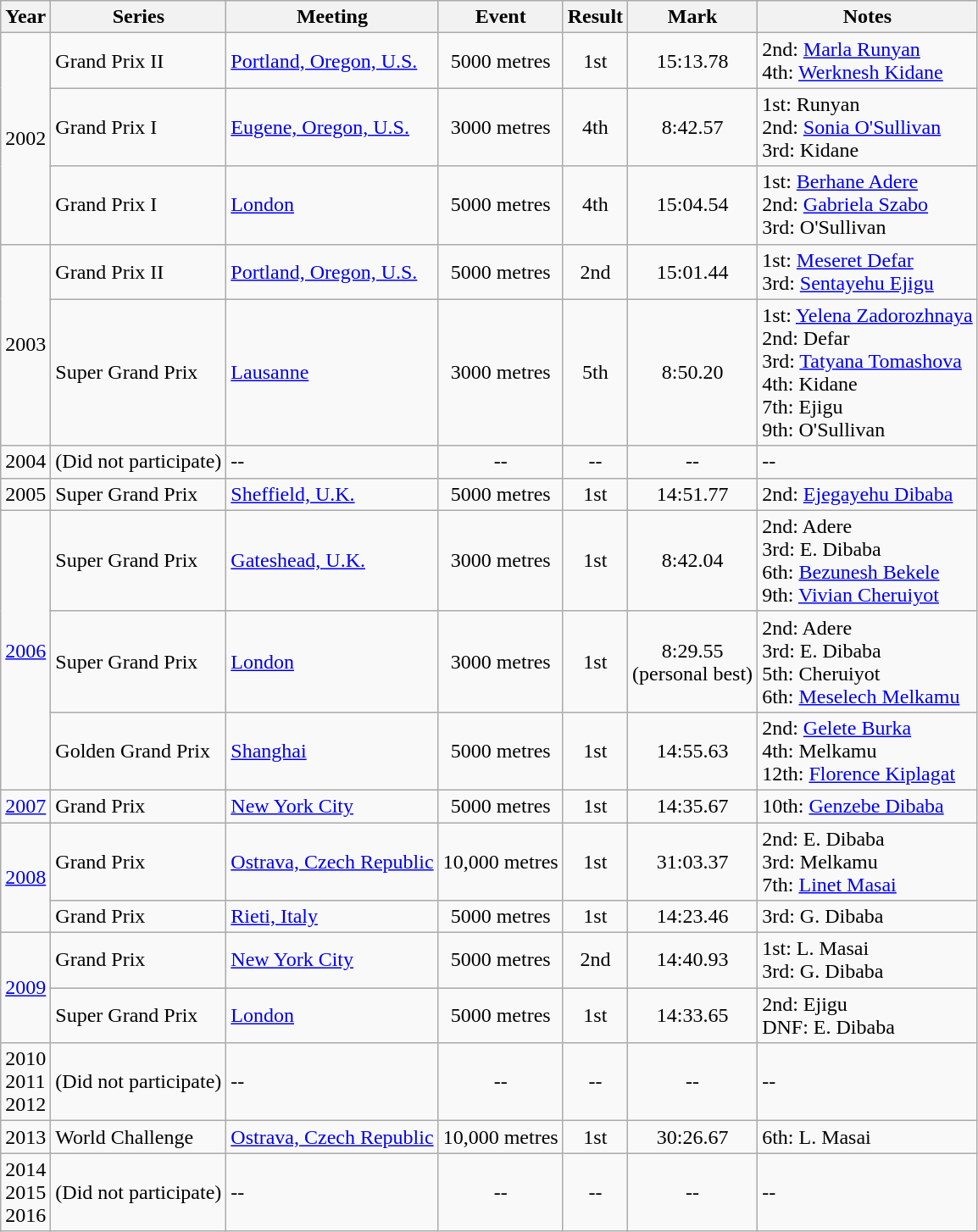<table class="wikitable" |]>
<tr>
<th>Year</th>
<th>Series</th>
<th>Meeting</th>
<th>Event</th>
<th>Result</th>
<th>Mark</th>
<th>Notes</th>
</tr>
<tr>
<td rowspan=3 valign=center>2002</td>
<td>Grand Prix II</td>
<td><a href='#'>Portland, Oregon, U.S.</a></td>
<td align=center>5000 metres</td>
<td align=center>1st</td>
<td align=center>15:13.78</td>
<td>2nd: <a href='#'>Marla Runyan</a><br>4th: <a href='#'>Werknesh Kidane</a></td>
</tr>
<tr>
<td>Grand Prix I</td>
<td><a href='#'>Eugene, Oregon, U.S.</a></td>
<td align=center>3000 metres</td>
<td align=center>4th</td>
<td align=center>8:42.57</td>
<td>1st: Runyan<br>2nd: <a href='#'>Sonia O'Sullivan</a><br>3rd: Kidane</td>
</tr>
<tr>
<td>Grand Prix I</td>
<td><a href='#'>London</a></td>
<td align=center>5000 metres</td>
<td align=center>4th</td>
<td align=center>15:04.54</td>
<td>1st: <a href='#'>Berhane Adere</a><br>2nd: <a href='#'>Gabriela Szabo</a><br>3rd: O'Sullivan</td>
</tr>
<tr>
<td rowspan=2 valign=center>2003</td>
<td>Grand Prix II</td>
<td><a href='#'>Portland, Oregon, U.S.</a></td>
<td align=center>5000 metres</td>
<td align=center>2nd</td>
<td align=center>15:01.44</td>
<td>1st: <a href='#'>Meseret Defar</a><br>3rd: <a href='#'>Sentayehu Ejigu</a></td>
</tr>
<tr>
<td>Super Grand Prix</td>
<td><a href='#'>Lausanne</a></td>
<td align=center>3000 metres</td>
<td align=center>5th</td>
<td align=center>8:50.20</td>
<td>1st: <a href='#'>Yelena Zadorozhnaya</a><br>2nd: Defar<br>3rd: <a href='#'>Tatyana Tomashova</a><br>4th: Kidane<br>7th: Ejigu<br>9th: O'Sullivan</td>
</tr>
<tr>
<td rowspan=1 valign=center>2004</td>
<td>(Did not participate)</td>
<td>--</td>
<td align=center>--</td>
<td align=center>--</td>
<td align=center>--</td>
<td>--</td>
</tr>
<tr>
<td rowspan=1 valign=center>2005</td>
<td>Super Grand Prix</td>
<td><a href='#'>Sheffield, U.K.</a></td>
<td align=center>5000 metres</td>
<td align=center>1st</td>
<td align=center>14:51.77</td>
<td>2nd: <a href='#'>Ejegayehu Dibaba</a></td>
</tr>
<tr>
<td rowspan=3 valign=center><a href='#'>2006</a></td>
<td>Super Grand Prix</td>
<td><a href='#'>Gateshead, U.K.</a></td>
<td align=center>3000 metres</td>
<td align=center>1st</td>
<td align=center>8:42.04</td>
<td>2nd: Adere<br>3rd: E. Dibaba<br>6th: <a href='#'>Bezunesh Bekele</a><br>9th: <a href='#'>Vivian Cheruiyot</a></td>
</tr>
<tr>
<td>Super Grand Prix</td>
<td><a href='#'>London</a></td>
<td align=center>3000 metres</td>
<td align=center>1st</td>
<td align=center>8:29.55<br>(personal best)</td>
<td>2nd: Adere<br>3rd: E. Dibaba<br>5th: Cheruiyot<br>6th: <a href='#'>Meselech Melkamu</a></td>
</tr>
<tr>
<td>Golden Grand Prix</td>
<td><a href='#'>Shanghai</a></td>
<td align=center>5000 metres</td>
<td align=center>1st</td>
<td align=center>14:55.63</td>
<td>2nd: <a href='#'>Gelete Burka</a><br>4th: Melkamu<br>12th: <a href='#'>Florence Kiplagat</a></td>
</tr>
<tr>
<td rowspan=1 valign=center><a href='#'>2007</a></td>
<td>Grand Prix</td>
<td><a href='#'>New York City</a></td>
<td align=center>5000 metres</td>
<td align=center>1st</td>
<td align=center>14:35.67</td>
<td>10th: <a href='#'>Genzebe Dibaba</a></td>
</tr>
<tr>
<td rowspan=2 valign=center><a href='#'>2008</a></td>
<td>Grand Prix</td>
<td><a href='#'>Ostrava, Czech Republic</a></td>
<td align=center>10,000 metres</td>
<td align=center>1st</td>
<td align=center>31:03.37</td>
<td>2nd: E. Dibaba<br>3rd: Melkamu<br>7th: <a href='#'>Linet Masai</a></td>
</tr>
<tr>
<td>Grand Prix</td>
<td><a href='#'>Rieti, Italy</a></td>
<td align=center>5000 metres</td>
<td align=center>1st</td>
<td align=center>14:23.46</td>
<td>3rd: G. Dibaba</td>
</tr>
<tr>
<td rowspan=2 valign=center><a href='#'>2009</a></td>
<td>Grand Prix</td>
<td><a href='#'>New York City</a></td>
<td align=center>5000 metres</td>
<td align=center>2nd</td>
<td align=center>14:40.93</td>
<td>1st: L. Masai<br>3rd: G. Dibaba</td>
</tr>
<tr>
<td>Super Grand Prix</td>
<td><a href='#'>London</a></td>
<td align=center>5000 metres</td>
<td align=center>1st</td>
<td align=center>14:33.65</td>
<td>2nd: Ejigu<br>DNF: E. Dibaba</td>
</tr>
<tr>
<td rowspan=1 valign=center>2010<br>2011<br>2012</td>
<td>(Did not participate)</td>
<td>--</td>
<td align=center>--</td>
<td align=center>--</td>
<td align=center>--</td>
<td>--</td>
</tr>
<tr>
<td rowspan=1 valign=center>2013</td>
<td>World Challenge</td>
<td><a href='#'>Ostrava, Czech Republic</a></td>
<td align=center>10,000 metres</td>
<td align=center>1st</td>
<td align=center>30:26.67</td>
<td>6th: L. Masai</td>
</tr>
<tr>
<td rowspan=1 valign=center>2014<br>2015<br>2016</td>
<td>(Did not participate)</td>
<td>--</td>
<td align=center>--</td>
<td align=center>--</td>
<td align=center>--</td>
<td>--</td>
</tr>
</table>
